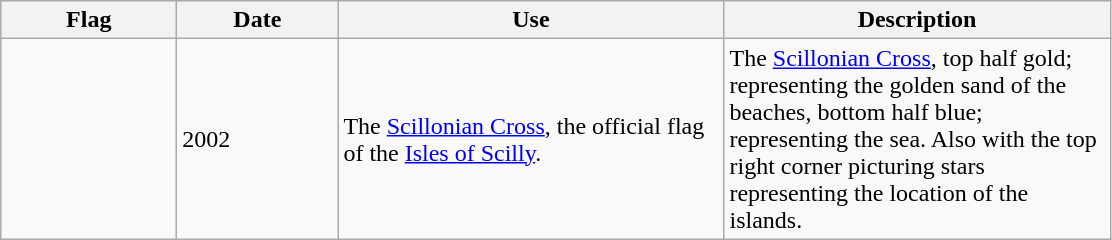<table class="wikitable">
<tr>
<th width="110">Flag</th>
<th width="100">Date</th>
<th width="250">Use</th>
<th width="250">Description</th>
</tr>
<tr>
<td></td>
<td>2002</td>
<td>The <a href='#'>Scillonian Cross</a>, the official flag of the <a href='#'>Isles of Scilly</a>.</td>
<td>The <a href='#'>Scillonian Cross</a>, top half gold; representing the golden sand of the beaches, bottom half blue; representing the sea. Also with the top right corner picturing stars representing the location of the islands.</td>
</tr>
</table>
